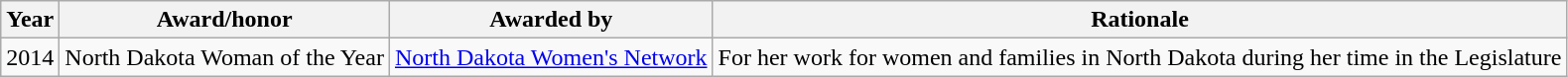<table class="wikitable">
<tr>
<th>Year</th>
<th>Award/honor</th>
<th>Awarded by</th>
<th>Rationale</th>
</tr>
<tr>
<td>2014</td>
<td>North Dakota Woman of the Year</td>
<td><a href='#'>North Dakota Women's Network</a></td>
<td>For her work for women and families in North Dakota during her time in the Legislature</td>
</tr>
</table>
